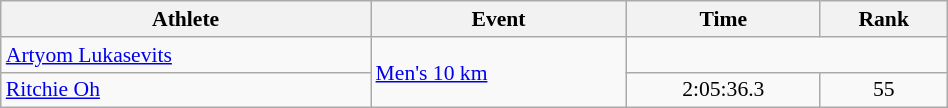<table class="wikitable" style="text-align:center; font-size:90%; width:50%;">
<tr>
<th>Athlete</th>
<th>Event</th>
<th>Time</th>
<th>Rank</th>
</tr>
<tr>
<td align=left><a href='#'>Artyom Lukasevits</a></td>
<td align=left rowspan=2><a href='#'>Men's 10 km</a></td>
<td colspan=2></td>
</tr>
<tr>
<td align=left><a href='#'>Ritchie Oh</a></td>
<td>2:05:36.3</td>
<td>55</td>
</tr>
</table>
